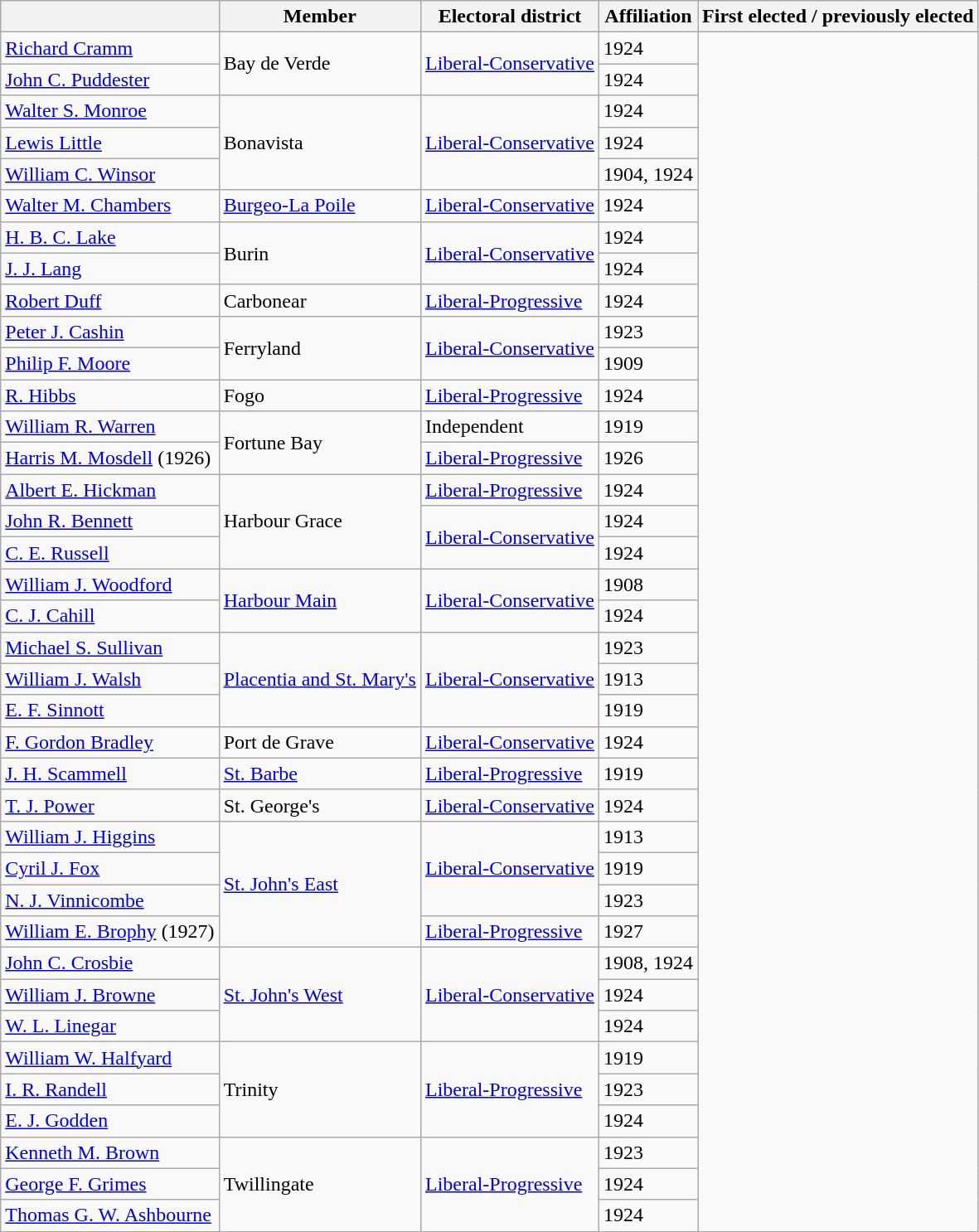<table class="wikitable sortable">
<tr>
<th></th>
<th>Member</th>
<th>Electoral district</th>
<th>Affiliation</th>
<th>First elected / previously elected</th>
</tr>
<tr>
<td><a href='#'>Richard Cramm</a></td>
<td rowspan=2>Bay de Verde</td>
<td rowspan=2><a href='#'>Liberal-Conservative</a></td>
<td>1924</td>
</tr>
<tr>
<td><a href='#'>John C. Puddester</a></td>
<td>1924</td>
</tr>
<tr>
<td><a href='#'>Walter S. Monroe</a></td>
<td rowspan=3>Bonavista</td>
<td rowspan=3><a href='#'>Liberal-Conservative</a></td>
<td>1924</td>
</tr>
<tr>
<td><a href='#'>Lewis Little</a></td>
<td>1924</td>
</tr>
<tr>
<td><a href='#'>William C. Winsor</a></td>
<td>1904, 1924</td>
</tr>
<tr>
<td><a href='#'>Walter M. Chambers</a></td>
<td><a href='#'>Burgeo-La Poile</a></td>
<td><a href='#'>Liberal-Conservative</a></td>
<td>1924</td>
</tr>
<tr>
<td><a href='#'>H. B. C. Lake</a></td>
<td rowspan=2>Burin</td>
<td rowspan=2><a href='#'>Liberal-Conservative</a></td>
<td>1924</td>
</tr>
<tr>
<td><a href='#'>J. J. Lang</a></td>
<td>1924</td>
</tr>
<tr>
<td><a href='#'>Robert Duff</a></td>
<td>Carbonear</td>
<td><a href='#'>Liberal-Progressive</a></td>
<td>1924</td>
</tr>
<tr>
<td><a href='#'>Peter J. Cashin</a></td>
<td rowspan=2>Ferryland</td>
<td rowspan=2><a href='#'>Liberal-Conservative</a></td>
<td>1923</td>
</tr>
<tr>
<td><a href='#'>Philip F. Moore</a></td>
<td>1909</td>
</tr>
<tr>
<td><a href='#'>R. Hibbs</a></td>
<td>Fogo</td>
<td><a href='#'>Liberal-Progressive</a></td>
<td>1924</td>
</tr>
<tr>
<td><a href='#'>William R. Warren</a></td>
<td rowspan=2>Fortune Bay</td>
<td>Independent</td>
<td>1919</td>
</tr>
<tr>
<td><a href='#'>Harris M. Mosdell</a> (1926)</td>
<td><a href='#'>Liberal-Progressive</a></td>
<td>1926</td>
</tr>
<tr>
<td><a href='#'>Albert E. Hickman</a></td>
<td rowspan=3>Harbour Grace</td>
<td><a href='#'>Liberal-Progressive</a></td>
<td>1924</td>
</tr>
<tr>
<td><a href='#'>John R. Bennett</a></td>
<td rowspan=2><a href='#'>Liberal-Conservative</a></td>
<td>1924</td>
</tr>
<tr>
<td><a href='#'>C. E. Russell</a></td>
<td>1924</td>
</tr>
<tr>
<td><a href='#'>William J. Woodford</a></td>
<td rowspan=2><a href='#'>Harbour Main</a></td>
<td rowspan=2><a href='#'>Liberal-Conservative</a></td>
<td>1908</td>
</tr>
<tr>
<td><a href='#'>C. J. Cahill</a></td>
<td>1924</td>
</tr>
<tr>
<td><a href='#'>Michael S. Sullivan</a></td>
<td rowspan=3><a href='#'>Placentia and St. Mary's</a></td>
<td rowspan=3><a href='#'>Liberal-Conservative</a></td>
<td>1923</td>
</tr>
<tr>
<td><a href='#'>William J. Walsh</a></td>
<td>1913</td>
</tr>
<tr>
<td><a href='#'>E. F. Sinnott</a></td>
<td>1919</td>
</tr>
<tr>
<td><a href='#'>F. Gordon Bradley</a></td>
<td>Port de Grave</td>
<td><a href='#'>Liberal-Conservative</a></td>
<td>1924</td>
</tr>
<tr>
<td><a href='#'>J. H. Scammell</a></td>
<td><a href='#'>St. Barbe</a></td>
<td><a href='#'>Liberal-Progressive</a></td>
<td>1919</td>
</tr>
<tr>
<td><a href='#'>T. J. Power</a></td>
<td>St. George's</td>
<td><a href='#'>Liberal-Conservative</a></td>
<td>1924</td>
</tr>
<tr>
<td><a href='#'>William J. Higgins</a></td>
<td rowspan=4><a href='#'>St. John's East</a></td>
<td rowspan=3><a href='#'>Liberal-Conservative</a></td>
<td>1913</td>
</tr>
<tr>
<td><a href='#'>Cyril J. Fox</a></td>
<td>1919</td>
</tr>
<tr>
<td><a href='#'>N. J. Vinnicombe</a></td>
<td>1923</td>
</tr>
<tr>
<td><a href='#'>William E. Brophy</a> (1927)</td>
<td><a href='#'>Liberal-Progressive</a></td>
<td>1927</td>
</tr>
<tr>
<td><a href='#'>John C. Crosbie</a></td>
<td rowspan=3><a href='#'>St. John's West</a></td>
<td rowspan=3><a href='#'>Liberal-Conservative</a></td>
<td>1908, 1924</td>
</tr>
<tr>
<td><a href='#'>William J. Browne</a></td>
<td>1924</td>
</tr>
<tr>
<td><a href='#'>W. L. Linegar</a></td>
<td>1924</td>
</tr>
<tr>
<td><a href='#'>William W. Halfyard</a></td>
<td rowspan=3>Trinity</td>
<td rowspan=3><a href='#'>Liberal-Progressive</a></td>
<td>1919</td>
</tr>
<tr>
<td><a href='#'>I. R. Randell</a></td>
<td>1923</td>
</tr>
<tr>
<td><a href='#'>E. J. Godden</a></td>
<td>1924</td>
</tr>
<tr>
<td><a href='#'>Kenneth M. Brown</a></td>
<td rowspan=3>Twillingate</td>
<td rowspan=3><a href='#'>Liberal-Progressive</a></td>
<td>1923</td>
</tr>
<tr>
<td><a href='#'>George F. Grimes</a></td>
<td>1924</td>
</tr>
<tr>
<td><a href='#'>Thomas G. W. Ashbourne</a></td>
<td>1924</td>
</tr>
</table>
